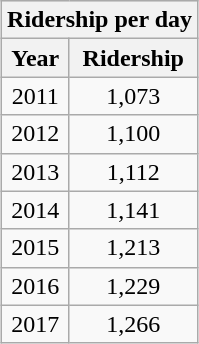<table class="wikitable" style="margin: 1em 0.2em; text-align: center;">
<tr style="background: #ddd;">
<th colspan="2">Ridership per day </th>
</tr>
<tr>
<th>Year</th>
<th>Ridership</th>
</tr>
<tr>
<td>2011</td>
<td>1,073</td>
</tr>
<tr>
<td>2012</td>
<td>1,100</td>
</tr>
<tr>
<td>2013</td>
<td>1,112</td>
</tr>
<tr>
<td>2014</td>
<td>1,141</td>
</tr>
<tr>
<td>2015</td>
<td>1,213</td>
</tr>
<tr>
<td>2016</td>
<td>1,229</td>
</tr>
<tr>
<td>2017</td>
<td>1,266</td>
</tr>
</table>
